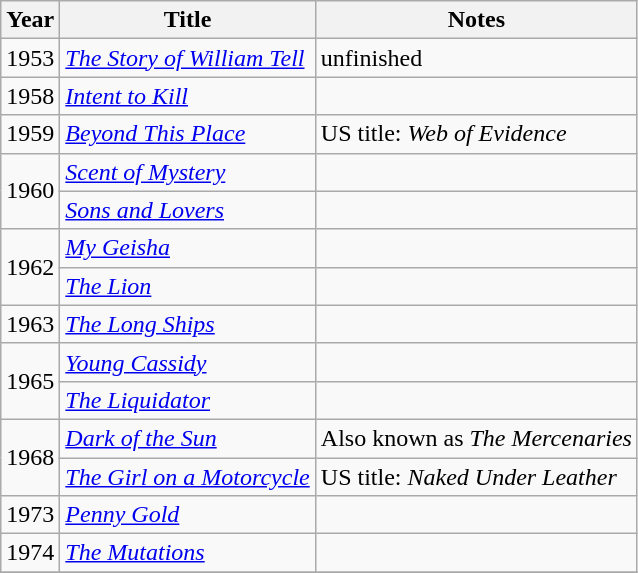<table class="wikitable">
<tr>
<th>Year</th>
<th>Title</th>
<th>Notes</th>
</tr>
<tr>
<td>1953</td>
<td><em><a href='#'>The Story of William Tell</a></em></td>
<td>unfinished</td>
</tr>
<tr>
<td>1958</td>
<td><em><a href='#'>Intent to Kill</a></em></td>
<td></td>
</tr>
<tr>
<td>1959</td>
<td><em><a href='#'>Beyond This Place</a></em></td>
<td>US title: <em>Web of Evidence</em></td>
</tr>
<tr>
<td rowspan=2>1960</td>
<td><em><a href='#'>Scent of Mystery</a></em></td>
<td></td>
</tr>
<tr>
<td><em><a href='#'>Sons and Lovers</a></em></td>
<td></td>
</tr>
<tr>
<td rowspan=2>1962</td>
<td><em><a href='#'>My Geisha</a></em></td>
<td></td>
</tr>
<tr>
<td><em><a href='#'>The Lion</a></em></td>
<td></td>
</tr>
<tr>
<td>1963</td>
<td><em><a href='#'>The Long Ships</a></em></td>
<td></td>
</tr>
<tr>
<td rowspan=2>1965</td>
<td><em><a href='#'>Young Cassidy</a></em></td>
<td></td>
</tr>
<tr>
<td><em><a href='#'>The Liquidator</a></em></td>
<td></td>
</tr>
<tr>
<td rowspan=2>1968</td>
<td><em><a href='#'>Dark of the Sun</a></em></td>
<td>Also known as <em>The Mercenaries</em></td>
</tr>
<tr>
<td><em><a href='#'>The Girl on a Motorcycle</a></em></td>
<td>US title: <em>Naked Under Leather</em></td>
</tr>
<tr>
<td>1973</td>
<td><em><a href='#'>Penny Gold</a></em></td>
<td></td>
</tr>
<tr>
<td>1974</td>
<td><em><a href='#'>The Mutations</a></em></td>
<td></td>
</tr>
<tr>
</tr>
</table>
